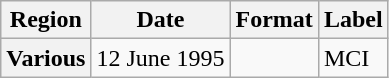<table class="wikitable plainrowheaders">
<tr>
<th scope="col">Region</th>
<th scope="col">Date</th>
<th scope="col">Format</th>
<th scope="col">Label</th>
</tr>
<tr>
<th scope="row">Various</th>
<td rowspan="1">12 June 1995</td>
<td rowspan="1"></td>
<td rowspan="1">MCI</td>
</tr>
</table>
